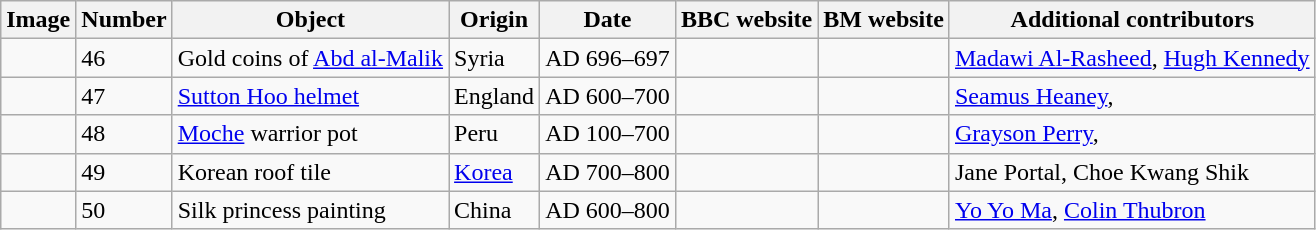<table class="wikitable">
<tr>
<th>Image</th>
<th>Number</th>
<th>Object</th>
<th>Origin</th>
<th>Date</th>
<th>BBC website</th>
<th>BM website</th>
<th>Additional contributors</th>
</tr>
<tr>
<td></td>
<td>46</td>
<td>Gold coins of <a href='#'>Abd al-Malik</a></td>
<td>Syria</td>
<td>AD 696–697</td>
<td></td>
<td></td>
<td><a href='#'>Madawi Al-Rasheed</a>, <a href='#'>Hugh Kennedy</a></td>
</tr>
<tr>
<td></td>
<td>47</td>
<td><a href='#'>Sutton Hoo helmet</a></td>
<td>England</td>
<td>AD 600–700</td>
<td></td>
<td></td>
<td><a href='#'>Seamus Heaney</a>, </td>
</tr>
<tr>
<td></td>
<td>48</td>
<td><a href='#'>Moche</a> warrior pot</td>
<td>Peru</td>
<td>AD 100–700</td>
<td></td>
<td></td>
<td><a href='#'>Grayson Perry</a>, </td>
</tr>
<tr>
<td></td>
<td>49</td>
<td>Korean roof tile</td>
<td><a href='#'>Korea</a></td>
<td>AD 700–800</td>
<td></td>
<td></td>
<td>Jane Portal, Choe Kwang Shik</td>
</tr>
<tr>
<td></td>
<td>50</td>
<td>Silk princess painting</td>
<td>China</td>
<td>AD 600–800</td>
<td></td>
<td></td>
<td><a href='#'>Yo Yo Ma</a>, <a href='#'>Colin Thubron</a></td>
</tr>
</table>
